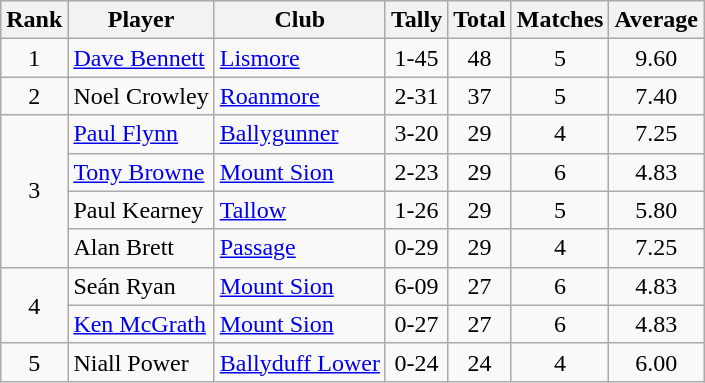<table class="wikitable">
<tr>
<th>Rank</th>
<th>Player</th>
<th>Club</th>
<th>Tally</th>
<th>Total</th>
<th>Matches</th>
<th>Average</th>
</tr>
<tr>
<td rowspan=1 align=center>1</td>
<td><a href='#'>Dave Bennett</a></td>
<td><a href='#'>Lismore</a></td>
<td align=center>1-45</td>
<td align=center>48</td>
<td align=center>5</td>
<td align=center>9.60</td>
</tr>
<tr>
<td rowspan=1 align=center>2</td>
<td>Noel Crowley</td>
<td><a href='#'>Roanmore</a></td>
<td align=center>2-31</td>
<td align=center>37</td>
<td align=center>5</td>
<td align=center>7.40</td>
</tr>
<tr>
<td rowspan=4 align=center>3</td>
<td><a href='#'>Paul Flynn</a></td>
<td><a href='#'>Ballygunner</a></td>
<td align=center>3-20</td>
<td align=center>29</td>
<td align=center>4</td>
<td align=center>7.25</td>
</tr>
<tr>
<td><a href='#'>Tony Browne</a></td>
<td><a href='#'>Mount Sion</a></td>
<td align=center>2-23</td>
<td align=center>29</td>
<td align=center>6</td>
<td align=center>4.83</td>
</tr>
<tr>
<td>Paul Kearney</td>
<td><a href='#'>Tallow</a></td>
<td align=center>1-26</td>
<td align=center>29</td>
<td align=center>5</td>
<td align=center>5.80</td>
</tr>
<tr>
<td>Alan Brett</td>
<td><a href='#'>Passage</a></td>
<td align=center>0-29</td>
<td align=center>29</td>
<td align=center>4</td>
<td align=center>7.25</td>
</tr>
<tr>
<td rowspan=2 align=center>4</td>
<td>Seán Ryan</td>
<td><a href='#'>Mount Sion</a></td>
<td align=center>6-09</td>
<td align=center>27</td>
<td align=center>6</td>
<td align=center>4.83</td>
</tr>
<tr>
<td><a href='#'>Ken McGrath</a></td>
<td><a href='#'>Mount Sion</a></td>
<td align=center>0-27</td>
<td align=center>27</td>
<td align=center>6</td>
<td align=center>4.83</td>
</tr>
<tr>
<td rowspan=1 align=center>5</td>
<td>Niall Power</td>
<td><a href='#'>Ballyduff Lower</a></td>
<td align=center>0-24</td>
<td align=center>24</td>
<td align=center>4</td>
<td align=center>6.00</td>
</tr>
</table>
